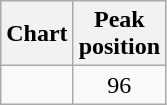<table class="wikitable">
<tr>
<th>Chart</th>
<th>Peak<br>position</th>
</tr>
<tr>
<td></td>
<td align="center">96</td>
</tr>
</table>
